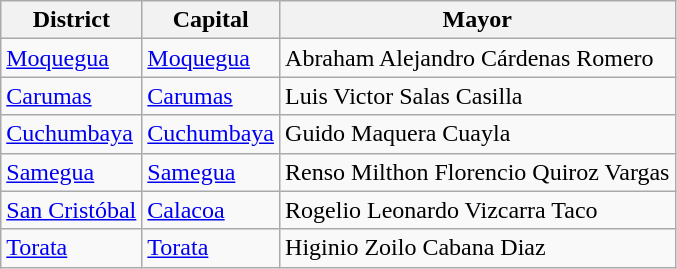<table class="wikitable">
<tr>
<th>District</th>
<th>Capital</th>
<th>Mayor</th>
</tr>
<tr>
<td><a href='#'>Moquegua</a></td>
<td><a href='#'>Moquegua</a></td>
<td>Abraham Alejandro Cárdenas Romero</td>
</tr>
<tr>
<td><a href='#'>Carumas</a></td>
<td><a href='#'>Carumas</a></td>
<td>Luis Victor Salas Casilla</td>
</tr>
<tr>
<td><a href='#'>Cuchumbaya</a></td>
<td><a href='#'>Cuchumbaya</a></td>
<td>Guido Maquera Cuayla</td>
</tr>
<tr>
<td><a href='#'>Samegua</a></td>
<td><a href='#'>Samegua</a></td>
<td>Renso Milthon Florencio Quiroz Vargas</td>
</tr>
<tr>
<td><a href='#'>San Cristóbal</a></td>
<td><a href='#'>Calacoa</a></td>
<td>Rogelio Leonardo Vizcarra Taco</td>
</tr>
<tr>
<td><a href='#'>Torata</a></td>
<td><a href='#'>Torata</a></td>
<td>Higinio Zoilo Cabana Diaz</td>
</tr>
</table>
